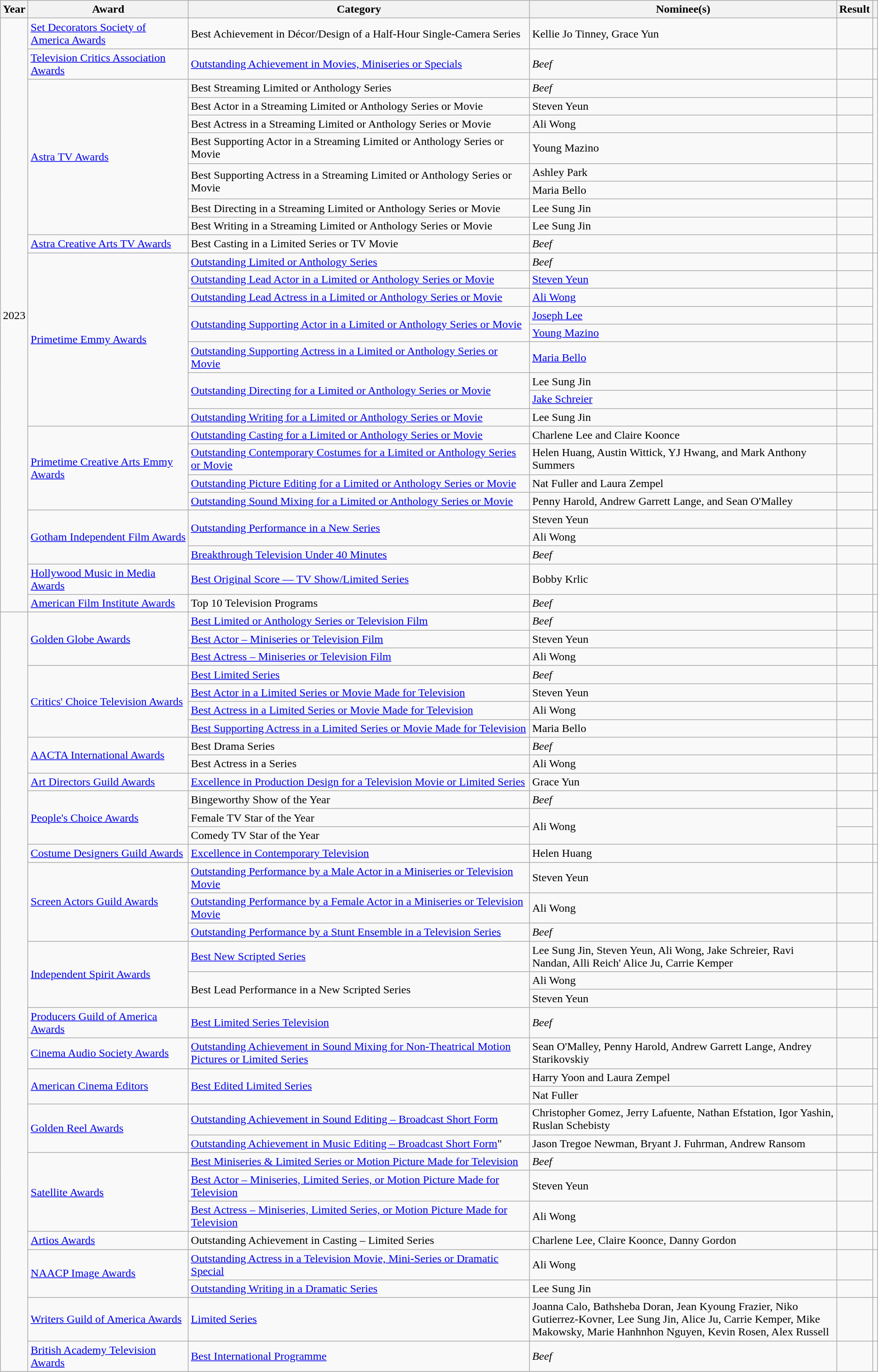<table class="wikitable plainrowheaders sortable">
<tr>
<th scope="col">Year</th>
<th scope="col">Award</th>
<th scope="col">Category</th>
<th scope="col" style="width:35%;">Nominee(s)</th>
<th scope="col">Result</th>
<th scope="col" class="unsortable"></th>
</tr>
<tr>
<td style="text-align:center" rowspan="29">2023</td>
<td><a href='#'>Set Decorators Society of America Awards</a></td>
<td>Best Achievement in Décor/Design of a Half-Hour Single-Camera Series</td>
<td>Kellie Jo Tinney, Grace Yun</td>
<td></td>
<td align=center></td>
</tr>
<tr>
<td><a href='#'>Television Critics Association Awards</a></td>
<td><a href='#'>Outstanding Achievement in Movies, Miniseries or Specials</a></td>
<td><em>Beef</em></td>
<td></td>
<td align="center"></td>
</tr>
<tr>
<td rowspan="8"><a href='#'>Astra TV Awards</a></td>
<td>Best Streaming Limited or Anthology Series</td>
<td><em>Beef</em></td>
<td></td>
<td rowspan="9" align="center"></td>
</tr>
<tr>
<td>Best Actor in a Streaming Limited or Anthology Series or Movie</td>
<td>Steven Yeun</td>
<td></td>
</tr>
<tr>
<td>Best Actress in a Streaming Limited or Anthology Series or Movie</td>
<td>Ali Wong</td>
<td></td>
</tr>
<tr>
<td>Best Supporting Actor in a Streaming Limited or Anthology Series or Movie</td>
<td>Young Mazino</td>
<td></td>
</tr>
<tr>
<td rowspan="2">Best Supporting Actress in a Streaming Limited or Anthology Series or Movie</td>
<td>Ashley Park</td>
<td></td>
</tr>
<tr>
<td>Maria Bello</td>
<td></td>
</tr>
<tr>
<td>Best Directing in a Streaming Limited or Anthology Series or Movie</td>
<td>Lee Sung Jin </td>
<td></td>
</tr>
<tr>
<td>Best Writing in a Streaming Limited or Anthology Series or Movie</td>
<td>Lee Sung Jin </td>
<td></td>
</tr>
<tr>
<td><a href='#'>Astra Creative Arts TV Awards</a></td>
<td>Best Casting in a Limited Series or TV Movie</td>
<td><em>Beef</em></td>
<td></td>
</tr>
<tr>
<td rowspan=9><a href='#'>Primetime Emmy Awards</a></td>
<td><a href='#'>Outstanding Limited or Anthology Series</a></td>
<td><em>Beef</em></td>
<td></td>
<td rowspan=13 align=center></td>
</tr>
<tr>
<td><a href='#'>Outstanding Lead Actor in a Limited or Anthology Series or Movie</a></td>
<td><a href='#'>Steven Yeun</a></td>
<td></td>
</tr>
<tr>
<td><a href='#'>Outstanding Lead Actress in a Limited or Anthology Series or Movie</a></td>
<td><a href='#'>Ali Wong</a></td>
<td></td>
</tr>
<tr>
<td rowspan=2><a href='#'>Outstanding Supporting Actor in a Limited or Anthology Series or Movie</a></td>
<td><a href='#'>Joseph Lee</a></td>
<td></td>
</tr>
<tr>
<td><a href='#'>Young Mazino</a></td>
<td></td>
</tr>
<tr>
<td><a href='#'>Outstanding Supporting Actress in a Limited or Anthology Series or Movie</a></td>
<td><a href='#'>Maria Bello</a></td>
<td></td>
</tr>
<tr>
<td rowspan=2><a href='#'>Outstanding Directing for a Limited or Anthology Series or Movie</a></td>
<td>Lee Sung Jin </td>
<td></td>
</tr>
<tr>
<td><a href='#'>Jake Schreier</a> </td>
<td></td>
</tr>
<tr>
<td><a href='#'>Outstanding Writing for a Limited or Anthology Series or Movie</a></td>
<td>Lee Sung Jin </td>
<td></td>
</tr>
<tr>
<td rowspan="4"><a href='#'>Primetime Creative Arts Emmy Awards</a></td>
<td><a href='#'>Outstanding Casting for a Limited or Anthology Series or Movie</a></td>
<td>Charlene Lee and Claire Koonce</td>
<td></td>
</tr>
<tr>
<td><a href='#'>Outstanding Contemporary Costumes for a Limited or Anthology Series or Movie</a></td>
<td>Helen Huang, Austin Wittick, YJ Hwang, and Mark Anthony Summers </td>
<td></td>
</tr>
<tr>
<td><a href='#'>Outstanding Picture Editing for a Limited or Anthology Series or Movie</a></td>
<td>Nat Fuller and Laura Zempel </td>
<td></td>
</tr>
<tr>
<td><a href='#'>Outstanding Sound Mixing for a Limited or Anthology Series or Movie</a></td>
<td>Penny Harold, Andrew Garrett Lange, and Sean O'Malley </td>
<td></td>
</tr>
<tr>
<td rowspan="3"><a href='#'>Gotham Independent Film Awards</a></td>
<td rowspan="2"><a href='#'>Outstanding Performance in a New Series</a></td>
<td>Steven Yeun</td>
<td></td>
<td style="text-align:center;" rowspan="3"></td>
</tr>
<tr>
<td>Ali Wong</td>
<td></td>
</tr>
<tr>
<td><a href='#'>Breakthrough Television Under 40 Minutes</a></td>
<td><em>Beef</em></td>
<td></td>
</tr>
<tr>
<td><a href='#'>Hollywood Music in Media Awards</a></td>
<td><a href='#'>Best Original Score — TV Show/Limited Series</a></td>
<td>Bobby Krlic</td>
<td></td>
<td align="center" rowspan="1"></td>
</tr>
<tr>
<td><a href='#'>American Film Institute Awards</a></td>
<td>Top 10 Television Programs</td>
<td><em>Beef</em></td>
<td></td>
<td align="center"></td>
</tr>
<tr>
<td rowspan="34"></td>
<td rowspan="3"><a href='#'>Golden Globe Awards</a></td>
<td><a href='#'>Best Limited or Anthology Series or Television Film</a></td>
<td><em>Beef</em></td>
<td></td>
<td style="text-align:center" rowspan="3"></td>
</tr>
<tr>
<td><a href='#'>Best Actor – Miniseries or Television Film</a></td>
<td>Steven Yeun</td>
<td></td>
</tr>
<tr>
<td><a href='#'>Best Actress – Miniseries or Television Film</a></td>
<td>Ali Wong</td>
<td></td>
</tr>
<tr>
<td rowspan="4"><a href='#'>Critics' Choice Television Awards</a></td>
<td><a href='#'>Best Limited Series</a></td>
<td><em>Beef</em></td>
<td></td>
<td rowspan="4" align="center"></td>
</tr>
<tr>
<td><a href='#'>Best Actor in a Limited Series or Movie Made for Television</a></td>
<td>Steven Yeun</td>
<td></td>
</tr>
<tr>
<td><a href='#'>Best Actress in a Limited Series or Movie Made for Television</a></td>
<td>Ali Wong</td>
<td></td>
</tr>
<tr>
<td><a href='#'>Best Supporting Actress in a Limited Series or Movie Made for Television</a></td>
<td>Maria Bello</td>
<td></td>
</tr>
<tr>
<td rowspan="2"><a href='#'>AACTA International Awards</a></td>
<td>Best Drama Series</td>
<td><em>Beef</em></td>
<td></td>
<td rowspan="2" align="center"></td>
</tr>
<tr>
<td>Best Actress in a Series</td>
<td>Ali Wong</td>
<td></td>
</tr>
<tr>
<td><a href='#'>Art Directors Guild Awards</a></td>
<td><a href='#'>Excellence in Production Design for a Television Movie or Limited Series</a></td>
<td>Grace Yun</td>
<td></td>
<td align="center"></td>
</tr>
<tr>
<td rowspan="3"><a href='#'>People's Choice Awards</a></td>
<td>Bingeworthy Show of the Year</td>
<td><em>Beef</em></td>
<td></td>
<td rowspan="3" align="center"></td>
</tr>
<tr>
<td>Female TV Star of the Year</td>
<td rowspan="2">Ali Wong</td>
<td></td>
</tr>
<tr>
<td>Comedy TV Star of the Year</td>
<td></td>
</tr>
<tr>
<td><a href='#'>Costume Designers Guild Awards</a></td>
<td><a href='#'>Excellence in Contemporary Television</a></td>
<td>Helen Huang </td>
<td></td>
<td align="center"></td>
</tr>
<tr>
<td rowspan="3"><a href='#'>Screen Actors Guild Awards</a></td>
<td><a href='#'>Outstanding Performance by a Male Actor in a Miniseries or Television Movie</a></td>
<td>Steven Yeun</td>
<td></td>
<td align="center" rowspan="3"></td>
</tr>
<tr>
<td><a href='#'>Outstanding Performance by a Female Actor in a Miniseries or Television Movie</a></td>
<td>Ali Wong</td>
<td></td>
</tr>
<tr>
<td><a href='#'>Outstanding Performance by a Stunt Ensemble in a Television Series</a></td>
<td><em>Beef</em></td>
<td></td>
</tr>
<tr>
<td rowspan="3"><a href='#'>Independent Spirit Awards</a></td>
<td><a href='#'>Best New Scripted Series</a></td>
<td>Lee Sung Jin, Steven Yeun, Ali Wong, Jake Schreier, Ravi Nandan, Alli Reich' Alice Ju, Carrie Kemper</td>
<td></td>
<td align="center" rowspan="3"></td>
</tr>
<tr>
<td rowspan="2">Best Lead Performance in a New Scripted Series</td>
<td>Ali Wong</td>
<td></td>
</tr>
<tr>
<td>Steven Yeun</td>
<td></td>
</tr>
<tr>
<td><a href='#'>Producers Guild of America Awards</a></td>
<td><a href='#'>Best Limited Series Television</a></td>
<td><em>Beef</em></td>
<td></td>
<td align="center"></td>
</tr>
<tr>
<td><a href='#'>Cinema Audio Society Awards</a></td>
<td><a href='#'>Outstanding Achievement in Sound Mixing for Non-Theatrical Motion Pictures or Limited Series</a></td>
<td>Sean O'Malley, Penny Harold, Andrew Garrett Lange, Andrey Starikovskiy </td>
<td></td>
<td align="center"></td>
</tr>
<tr>
<td rowspan="2"><a href='#'>American Cinema Editors</a></td>
<td rowspan="2"><a href='#'>Best Edited Limited Series</a></td>
<td>Harry Yoon and Laura Zempel </td>
<td></td>
<td rowspan="2" align="center"></td>
</tr>
<tr>
<td>Nat Fuller </td>
<td></td>
</tr>
<tr>
<td rowspan="2"><a href='#'>Golden Reel Awards</a></td>
<td><a href='#'>Outstanding Achievement in Sound Editing – Broadcast Short Form</a></td>
<td>Christopher Gomez, Jerry Lafuente, Nathan Efstation, Igor Yashin, Ruslan Schebisty </td>
<td></td>
<td rowspan="2" align="center"></td>
</tr>
<tr>
<td><a href='#'>Outstanding Achievement in Music Editing – Broadcast Short Form</a>"</td>
<td>Jason Tregoe Newman, Bryant J. Fuhrman, Andrew Ransom </td>
<td></td>
</tr>
<tr>
<td rowspan="3"><a href='#'>Satellite Awards</a></td>
<td><a href='#'>Best Miniseries & Limited Series or Motion Picture Made for Television</a></td>
<td><em>Beef</em></td>
<td></td>
<td rowspan="3" align="center"></td>
</tr>
<tr>
<td><a href='#'>Best Actor – Miniseries, Limited Series, or Motion Picture Made for Television</a></td>
<td>Steven Yeun</td>
<td></td>
</tr>
<tr>
<td><a href='#'>Best Actress – Miniseries, Limited Series, or Motion Picture Made for Television</a></td>
<td>Ali Wong</td>
<td></td>
</tr>
<tr>
<td><a href='#'>Artios Awards</a></td>
<td>Outstanding Achievement in Casting – Limited Series</td>
<td>Charlene Lee, Claire Koonce, Danny Gordon</td>
<td></td>
<td align="center"></td>
</tr>
<tr>
<td rowspan="2"><a href='#'>NAACP Image Awards</a></td>
<td><a href='#'>Outstanding Actress in a Television Movie, Mini-Series or Dramatic Special</a></td>
<td>Ali Wong</td>
<td></td>
<td align="center" rowspan="2"></td>
</tr>
<tr>
<td><a href='#'>Outstanding Writing in a Dramatic Series</a></td>
<td>Lee Sung Jin</td>
<td></td>
</tr>
<tr>
<td><a href='#'>Writers Guild of America Awards</a></td>
<td><a href='#'>Limited Series</a></td>
<td>Joanna Calo, Bathsheba Doran, Jean Kyoung Frazier, Niko Gutierrez-Kovner, Lee Sung Jin, Alice Ju, Carrie Kemper, Mike Makowsky, Marie Hanhnhon Nguyen, Kevin Rosen, Alex Russell</td>
<td></td>
<td align="center"></td>
</tr>
<tr>
<td><a href='#'>British Academy Television Awards</a></td>
<td><a href='#'>Best International Programme</a></td>
<td><em>Beef</em></td>
<td></td>
<td align="center"></td>
</tr>
</table>
